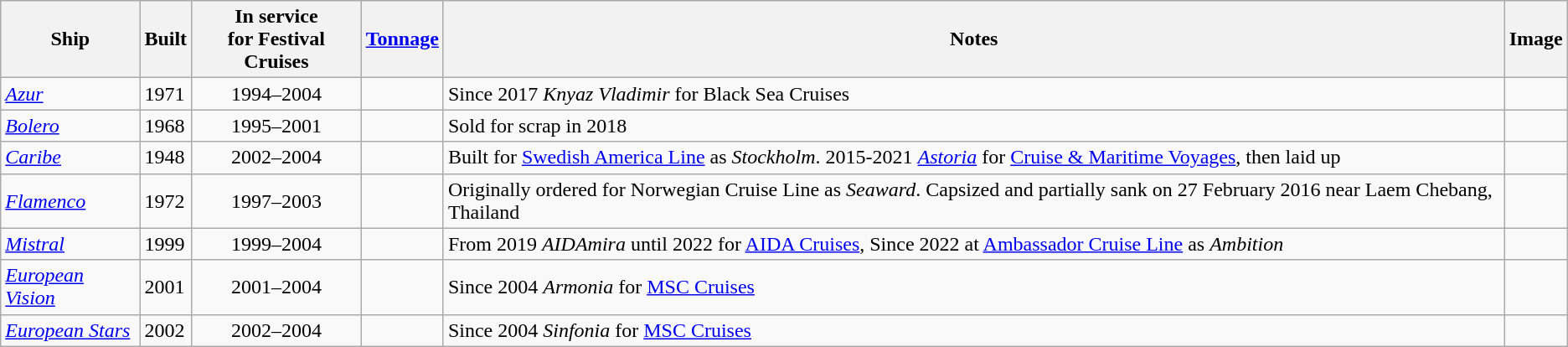<table class="wikitable sortable">
<tr>
<th>Ship</th>
<th>Built</th>
<th>In service<br>for Festival Cruises</th>
<th><a href='#'>Tonnage</a></th>
<th>Notes</th>
<th>Image</th>
</tr>
<tr>
<td><em><a href='#'>Azur</a></em></td>
<td>1971</td>
<td align="Center">1994–2004</td>
<td></td>
<td>Since 2017 <em>Knyaz Vladimir</em> for Black Sea Cruises</td>
<td></td>
</tr>
<tr>
<td><em><a href='#'>Bolero</a></em></td>
<td>1968</td>
<td align="Center">1995–2001</td>
<td></td>
<td>Sold for scrap in 2018</td>
<td></td>
</tr>
<tr>
<td><em><a href='#'>Caribe</a></em></td>
<td>1948</td>
<td align="Center">2002–2004</td>
<td></td>
<td>Built for <a href='#'>Swedish America Line</a> as <em>Stockholm</em>. 2015-2021 <a href='#'><em>Astoria</em></a> for <a href='#'>Cruise & Maritime Voyages</a>, then laid up</td>
<td></td>
</tr>
<tr>
<td><em><a href='#'>Flamenco</a></em></td>
<td>1972</td>
<td align="Center">1997–2003</td>
<td></td>
<td>Originally ordered for Norwegian Cruise Line as <em>Seaward</em>. Capsized and partially sank on 27 February 2016 near Laem Chebang, Thailand</td>
<td></td>
</tr>
<tr>
<td><em><a href='#'>Mistral</a></em></td>
<td>1999</td>
<td align="Center">1999–2004</td>
<td></td>
<td>From 2019 <em>AIDAmira</em> until 2022 for <a href='#'>AIDA Cruises</a>, Since 2022 at <a href='#'>Ambassador Cruise Line</a> as <em>Ambition</em></td>
<td></td>
</tr>
<tr>
<td><em><a href='#'>European Vision</a></em></td>
<td>2001</td>
<td align="Center">2001–2004</td>
<td></td>
<td>Since 2004 <em>Armonia</em> for <a href='#'>MSC Cruises</a></td>
<td></td>
</tr>
<tr>
<td><em><a href='#'>European Stars</a></em></td>
<td>2002</td>
<td align="Center">2002–2004</td>
<td></td>
<td>Since 2004 <em>Sinfonia</em> for <a href='#'>MSC Cruises</a></td>
<td></td>
</tr>
</table>
